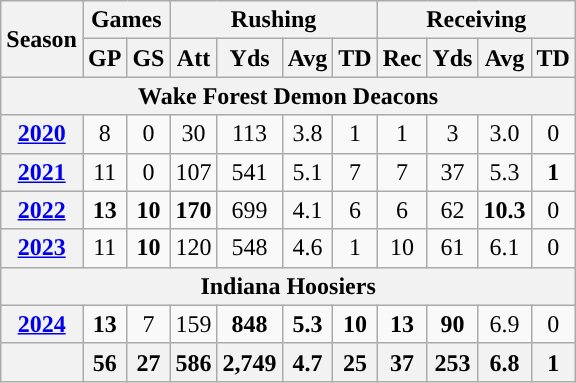<table class=wikitable style="text-align:center;">
<tr>
<th rowspan="2">Season</th>
<th colspan="2">Games</th>
<th colspan="4">Rushing</th>
<th colspan="4">Receiving</th>
</tr>
<tr>
<th>GP</th>
<th>GS</th>
<th>Att</th>
<th>Yds</th>
<th>Avg</th>
<th>TD</th>
<th>Rec</th>
<th>Yds</th>
<th>Avg</th>
<th>TD</th>
</tr>
<tr>
<th colspan="11">Wake Forest Demon Deacons</th>
</tr>
<tr>
<th><a href='#'>2020</a></th>
<td>8</td>
<td>0</td>
<td>30</td>
<td>113</td>
<td>3.8</td>
<td>1</td>
<td>1</td>
<td>3</td>
<td>3.0</td>
<td>0</td>
</tr>
<tr>
<th><a href='#'>2021</a></th>
<td>11</td>
<td>0</td>
<td>107</td>
<td>541</td>
<td>5.1</td>
<td>7</td>
<td>7</td>
<td>37</td>
<td>5.3</td>
<td><strong>1</strong></td>
</tr>
<tr>
<th><a href='#'>2022</a></th>
<td><strong>13</strong></td>
<td><strong>10</strong></td>
<td><strong>170</strong></td>
<td>699</td>
<td>4.1</td>
<td>6</td>
<td>6</td>
<td>62</td>
<td><strong>10.3</strong></td>
<td>0</td>
</tr>
<tr>
<th><a href='#'>2023</a></th>
<td>11</td>
<td><strong>10</strong></td>
<td>120</td>
<td>548</td>
<td>4.6</td>
<td>1</td>
<td>10</td>
<td>61</td>
<td>6.1</td>
<td>0</td>
</tr>
<tr>
<th colspan="11">Indiana Hoosiers</th>
</tr>
<tr>
<th><a href='#'>2024</a></th>
<td><strong>13</strong></td>
<td>7</td>
<td>159</td>
<td><strong>848</strong></td>
<td><strong>5.3</strong></td>
<td><strong>10</strong></td>
<td><strong>13</strong></td>
<td><strong>90</strong></td>
<td>6.9</td>
<td>0</td>
</tr>
<tr>
<th></th>
<th>56</th>
<th>27</th>
<th>586</th>
<th>2,749</th>
<th>4.7</th>
<th>25</th>
<th>37</th>
<th>253</th>
<th>6.8</th>
<th>1</th>
</tr>
</table>
